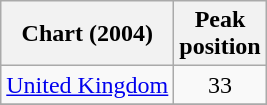<table class="wikitable sortable">
<tr>
<th>Chart (2004)</th>
<th>Peak<br>position</th>
</tr>
<tr>
<td><a href='#'>United Kingdom</a></td>
<td align="center">33</td>
</tr>
<tr>
</tr>
</table>
